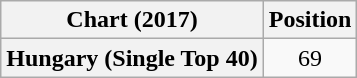<table class="wikitable plainrowheaders" style="text-align:center">
<tr>
<th>Chart (2017)</th>
<th>Position</th>
</tr>
<tr>
<th scope="row">Hungary (Single Top 40)</th>
<td>69</td>
</tr>
</table>
